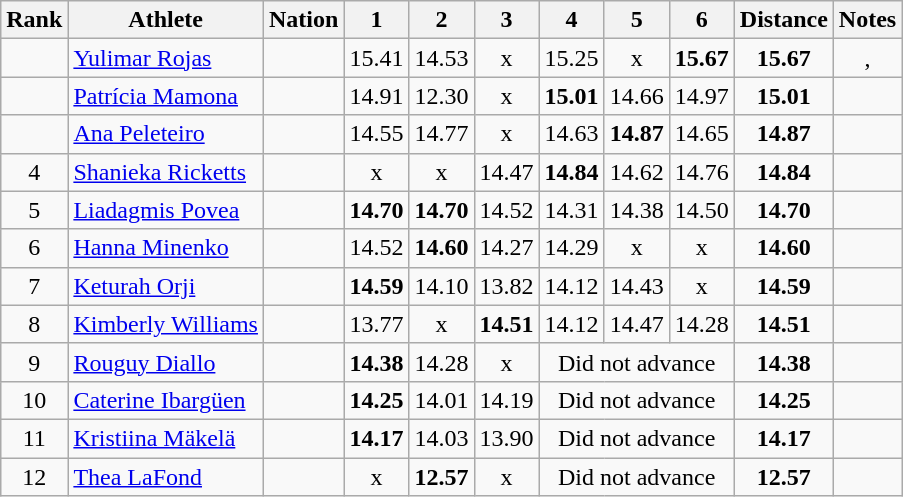<table class="wikitable sortable" style="text-align:center">
<tr>
<th>Rank</th>
<th>Athlete</th>
<th>Nation</th>
<th>1</th>
<th>2</th>
<th>3</th>
<th>4</th>
<th>5</th>
<th>6</th>
<th>Distance</th>
<th>Notes</th>
</tr>
<tr>
<td></td>
<td align=left><a href='#'>Yulimar Rojas</a></td>
<td align=left></td>
<td>15.41</td>
<td>14.53</td>
<td data-sort-value=1.00>x</td>
<td>15.25</td>
<td data-sort-value=1.00>x</td>
<td><strong>15.67</strong></td>
<td><strong>15.67</strong></td>
<td>, </td>
</tr>
<tr>
<td></td>
<td align=left><a href='#'>Patrícia Mamona</a></td>
<td align=left></td>
<td>14.91</td>
<td>12.30</td>
<td data-sort-value=1.00>x</td>
<td><strong>15.01</strong></td>
<td>14.66</td>
<td>14.97</td>
<td><strong>15.01</strong></td>
<td></td>
</tr>
<tr>
<td></td>
<td align=left><a href='#'>Ana Peleteiro</a></td>
<td align=left></td>
<td>14.55</td>
<td>14.77</td>
<td data-sort-value=1.00>x</td>
<td>14.63</td>
<td><strong>14.87</strong></td>
<td>14.65</td>
<td><strong>14.87</strong></td>
<td></td>
</tr>
<tr>
<td>4</td>
<td align=left><a href='#'>Shanieka Ricketts</a></td>
<td align=left></td>
<td>x</td>
<td data-sort-value=1.00>x</td>
<td>14.47</td>
<td><strong>14.84</strong></td>
<td>14.62</td>
<td>14.76</td>
<td><strong>14.84</strong></td>
<td></td>
</tr>
<tr>
<td>5</td>
<td align=left><a href='#'>Liadagmis Povea</a></td>
<td align=left></td>
<td><strong>14.70</strong></td>
<td><strong>14.70</strong></td>
<td>14.52</td>
<td>14.31</td>
<td>14.38</td>
<td>14.50</td>
<td><strong>14.70</strong></td>
<td></td>
</tr>
<tr>
<td>6</td>
<td align=left><a href='#'>Hanna Minenko</a></td>
<td align=left></td>
<td>14.52</td>
<td><strong>14.60</strong></td>
<td>14.27</td>
<td>14.29</td>
<td data-sort-value=1.00>x</td>
<td data-sort-value=1.00>x</td>
<td><strong>14.60</strong></td>
<td></td>
</tr>
<tr>
<td>7</td>
<td align=left><a href='#'>Keturah Orji</a></td>
<td align=left></td>
<td><strong>14.59</strong></td>
<td>14.10</td>
<td>13.82</td>
<td>14.12</td>
<td>14.43</td>
<td data-sort-value=1.00>x</td>
<td><strong>14.59</strong></td>
<td></td>
</tr>
<tr>
<td>8</td>
<td align=left><a href='#'>Kimberly Williams</a></td>
<td align=left></td>
<td>13.77</td>
<td data-sort-value=1.00>x</td>
<td><strong>14.51</strong></td>
<td>14.12</td>
<td>14.47</td>
<td>14.28</td>
<td><strong>14.51</strong></td>
<td></td>
</tr>
<tr>
<td>9</td>
<td align=left><a href='#'>Rouguy Diallo</a></td>
<td align=left></td>
<td><strong>14.38</strong></td>
<td>14.28</td>
<td data-sort-value=1.00>x</td>
<td colspan=3>Did not advance</td>
<td><strong>14.38</strong></td>
<td></td>
</tr>
<tr>
<td>10</td>
<td align=left><a href='#'>Caterine Ibargüen</a></td>
<td align=left></td>
<td><strong>14.25</strong></td>
<td>14.01</td>
<td>14.19</td>
<td colspan=3>Did not advance</td>
<td><strong>14.25</strong></td>
<td></td>
</tr>
<tr>
<td>11</td>
<td align=left><a href='#'>Kristiina Mäkelä</a></td>
<td align=left></td>
<td><strong>14.17</strong></td>
<td>14.03</td>
<td>13.90</td>
<td colspan=3>Did not advance</td>
<td><strong>14.17</strong></td>
<td></td>
</tr>
<tr>
<td>12</td>
<td align=left><a href='#'>Thea LaFond</a></td>
<td align=left></td>
<td>x</td>
<td><strong>12.57</strong></td>
<td data-sort-value=1.00>x</td>
<td colspan=3>Did not advance</td>
<td><strong>12.57</strong></td>
<td></td>
</tr>
</table>
